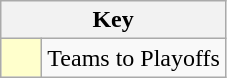<table class="wikitable" style="text-align: center;">
<tr>
<th colspan=2>Key</th>
</tr>
<tr>
<td style="background:#ffffcc; width:20px;"></td>
<td align=left>Teams to Playoffs</td>
</tr>
</table>
